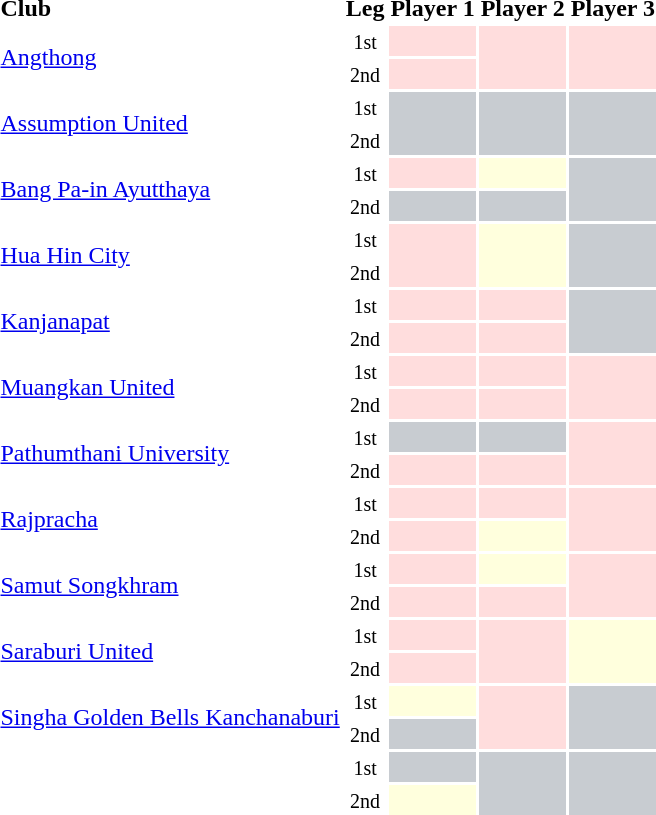<table class="sortable" style="text-align:left">
<tr>
<th>Club</th>
<th>Leg</th>
<th>Player 1</th>
<th>Player 2</th>
<th>Player 3</th>
</tr>
<tr>
<td rowspan="2"><a href='#'>Angthong</a></td>
<td align="center"><small>1st</small></td>
<td bgcolor="#ffdddd"></td>
<td bgcolor="#ffdddd"rowspan="2"></td>
<td bgcolor="#ffdddd"rowspan="2"></td>
</tr>
<tr>
<td align="center"><small>2nd</small></td>
<td bgcolor="#ffdddd"></td>
</tr>
<tr>
<td rowspan="2"><a href='#'>Assumption United</a></td>
<td align="center"><small>1st</small></td>
<td bgcolor="#c8ccd1"rowspan="2"></td>
<td bgcolor="#c8ccd1"rowspan="2"></td>
<td bgcolor="#c8ccd1"rowspan="2"></td>
</tr>
<tr>
<td align="center"><small>2nd</small></td>
</tr>
<tr>
<td rowspan="2"><a href='#'>Bang Pa-in Ayutthaya</a></td>
<td align="center"><small>1st</small></td>
<td bgcolor="#ffdddd"></td>
<td bgcolor="#ffffdd"></td>
<td bgcolor="#c8ccd1"rowspan="2"></td>
</tr>
<tr>
<td align="center"><small>2nd</small></td>
<td bgcolor="#c8ccd1"></td>
<td bgcolor="#c8ccd1"></td>
</tr>
<tr>
<td rowspan="2"><a href='#'>Hua Hin City</a></td>
<td align="center"><small>1st</small></td>
<td bgcolor="#ffdddd"rowspan="2"></td>
<td bgcolor="#ffffdd"rowspan="2"></td>
<td bgcolor="#c8ccd1"rowspan="2"></td>
</tr>
<tr>
<td align="center"><small>2nd</small></td>
</tr>
<tr>
<td rowspan="2"><a href='#'>Kanjanapat</a></td>
<td align="center"><small>1st</small></td>
<td bgcolor="#ffdddd"></td>
<td bgcolor="#ffdddd"></td>
<td bgcolor="#c8ccd1"rowspan="2"></td>
</tr>
<tr>
<td align="center"><small>2nd</small></td>
<td bgcolor="#ffdddd"></td>
<td bgcolor="#ffdddd"></td>
</tr>
<tr>
<td rowspan="2"><a href='#'>Muangkan United</a></td>
<td align="center"><small>1st</small></td>
<td bgcolor="#ffdddd"></td>
<td bgcolor="#ffdddd"></td>
<td bgcolor="#ffdddd"rowspan="2"></td>
</tr>
<tr>
<td align="center"><small>2nd</small></td>
<td bgcolor="#ffdddd"></td>
<td bgcolor="#ffdddd"></td>
</tr>
<tr>
<td rowspan="2"><a href='#'>Pathumthani University</a></td>
<td align="center"><small>1st</small></td>
<td bgcolor="#c8ccd1"></td>
<td bgcolor="#c8ccd1"></td>
<td bgcolor="#ffdddd"rowspan="2"></td>
</tr>
<tr>
<td align="center"><small>2nd</small></td>
<td bgcolor="#ffdddd"></td>
<td bgcolor="#ffdddd"></td>
</tr>
<tr>
<td rowspan="2"><a href='#'>Rajpracha</a></td>
<td align="center"><small>1st</small></td>
<td bgcolor="#ffdddd"></td>
<td bgcolor="#ffdddd"></td>
<td bgcolor="#ffdddd"rowspan="2"></td>
</tr>
<tr>
<td align="center"><small>2nd</small></td>
<td bgcolor="#ffdddd"></td>
<td bgcolor="#ffffdd"></td>
</tr>
<tr>
<td rowspan="2"><a href='#'>Samut Songkhram</a></td>
<td align="center"><small>1st</small></td>
<td bgcolor="#ffdddd"></td>
<td bgcolor="#ffffdd"></td>
<td bgcolor="#ffdddd"rowspan="2"></td>
</tr>
<tr>
<td align="center"><small>2nd</small></td>
<td bgcolor="#ffdddd"></td>
<td bgcolor="#ffdddd"></td>
</tr>
<tr>
<td rowspan="2"><a href='#'>Saraburi United</a></td>
<td align="center"><small>1st</small></td>
<td bgcolor="#ffdddd"></td>
<td bgcolor="#ffdddd"rowspan="2"></td>
<td bgcolor="#ffffdd"rowspan="2"></td>
</tr>
<tr>
<td align="center"><small>2nd</small></td>
<td bgcolor="#ffdddd"></td>
</tr>
<tr>
<td rowspan="2"><a href='#'>Singha Golden Bells Kanchanaburi</a></td>
<td align="center"><small>1st</small></td>
<td bgcolor="#ffffdd"></td>
<td bgcolor="#ffdddd"rowspan="2"></td>
<td bgcolor="#c8ccd1"rowspan="2"></td>
</tr>
<tr>
<td align="center"><small>2nd</small></td>
<td bgcolor="#c8ccd1"></td>
</tr>
<tr>
<td rowspan="2"></td>
<td align="center"><small>1st</small></td>
<td bgcolor="#c8ccd1"></td>
<td bgcolor="#c8ccd1"rowspan="2"></td>
<td bgcolor="#c8ccd1"rowspan="2"></td>
</tr>
<tr>
<td align="center"><small>2nd</small></td>
<td bgcolor="#ffffdd"></td>
</tr>
</table>
